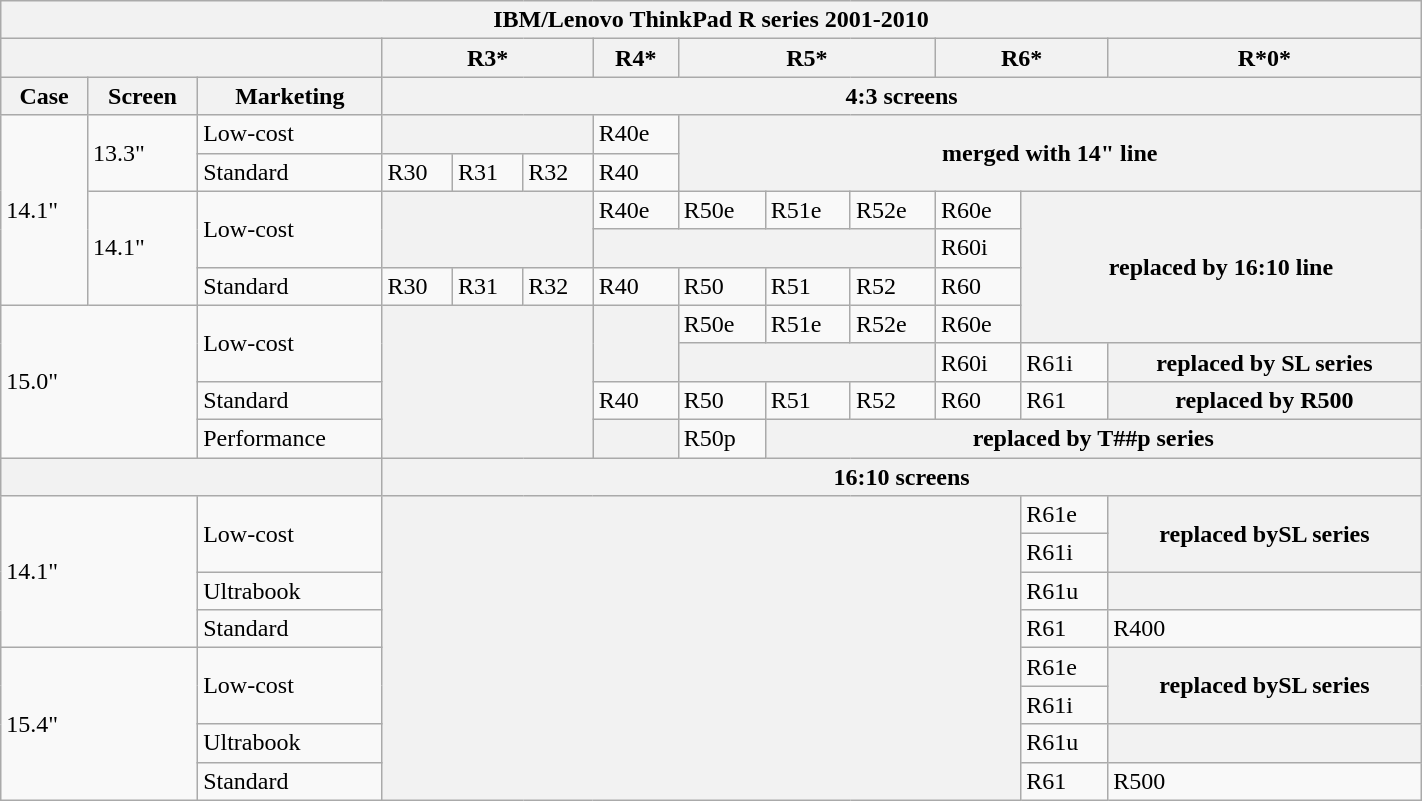<table class="wikitable mw-collapsible mw-collapsed" style="min-width: 75%;">
<tr>
<th colspan="13" style="text-align:center;">IBM/Lenovo ThinkPad R series 2001-2010</th>
</tr>
<tr>
<th colspan="3"></th>
<th colspan="3">R3*</th>
<th>R4*</th>
<th colspan="3">R5*</th>
<th colspan="2">R6*</th>
<th>R*0*</th>
</tr>
<tr>
<th>Case</th>
<th>Screen</th>
<th>Marketing</th>
<th colspan="10">4:3 screens</th>
</tr>
<tr>
<td rowspan="5">14.1"</td>
<td rowspan="2">13.3"</td>
<td>Low-cost</td>
<th colspan="3"></th>
<td>R40e</td>
<th colspan="6" rowspan="2">merged with 14" line</th>
</tr>
<tr>
<td>Standard</td>
<td>R30</td>
<td>R31</td>
<td>R32</td>
<td>R40</td>
</tr>
<tr>
<td rowspan="3">14.1"</td>
<td rowspan="2">Low-cost</td>
<th colspan="3" rowspan="2"></th>
<td>R40e</td>
<td>R50e</td>
<td>R51e</td>
<td>R52e</td>
<td>R60e</td>
<th colspan="2" rowspan="4">replaced by 16:10 line</th>
</tr>
<tr>
<th colspan="4"></th>
<td>R60i</td>
</tr>
<tr>
<td>Standard</td>
<td>R30</td>
<td>R31</td>
<td>R32</td>
<td>R40</td>
<td>R50</td>
<td>R51</td>
<td>R52</td>
<td>R60</td>
</tr>
<tr>
<td colspan="2" rowspan="4">15.0"</td>
<td rowspan="2">Low-cost</td>
<th colspan="3" rowspan="4"></th>
<th rowspan="2"></th>
<td>R50e</td>
<td>R51e</td>
<td>R52e</td>
<td>R60e</td>
</tr>
<tr>
<th colspan="3"></th>
<td>R60i</td>
<td>R61i</td>
<th>replaced by SL series</th>
</tr>
<tr>
<td>Standard</td>
<td>R40</td>
<td>R50</td>
<td>R51</td>
<td>R52</td>
<td>R60</td>
<td>R61</td>
<th>replaced by R500</th>
</tr>
<tr>
<td>Performance</td>
<th></th>
<td>R50p</td>
<th colspan="5">replaced by T##p series</th>
</tr>
<tr>
<th colspan="3"></th>
<th colspan="10">16:10 screens</th>
</tr>
<tr>
<td colspan="2" rowspan="4">14.1"</td>
<td rowspan="2">Low-cost</td>
<th colspan="8" rowspan="8"></th>
<td>R61e</td>
<th rowspan="2">replaced bySL series</th>
</tr>
<tr>
<td>R61i</td>
</tr>
<tr>
<td>Ultrabook</td>
<td>R61u</td>
<th></th>
</tr>
<tr>
<td>Standard</td>
<td>R61</td>
<td>R400</td>
</tr>
<tr>
<td colspan="2" rowspan="4">15.4"</td>
<td rowspan="2">Low-cost</td>
<td>R61e</td>
<th rowspan="2">replaced bySL series</th>
</tr>
<tr>
<td>R61i</td>
</tr>
<tr>
<td>Ultrabook</td>
<td>R61u</td>
<th></th>
</tr>
<tr>
<td>Standard</td>
<td>R61</td>
<td>R500</td>
</tr>
</table>
